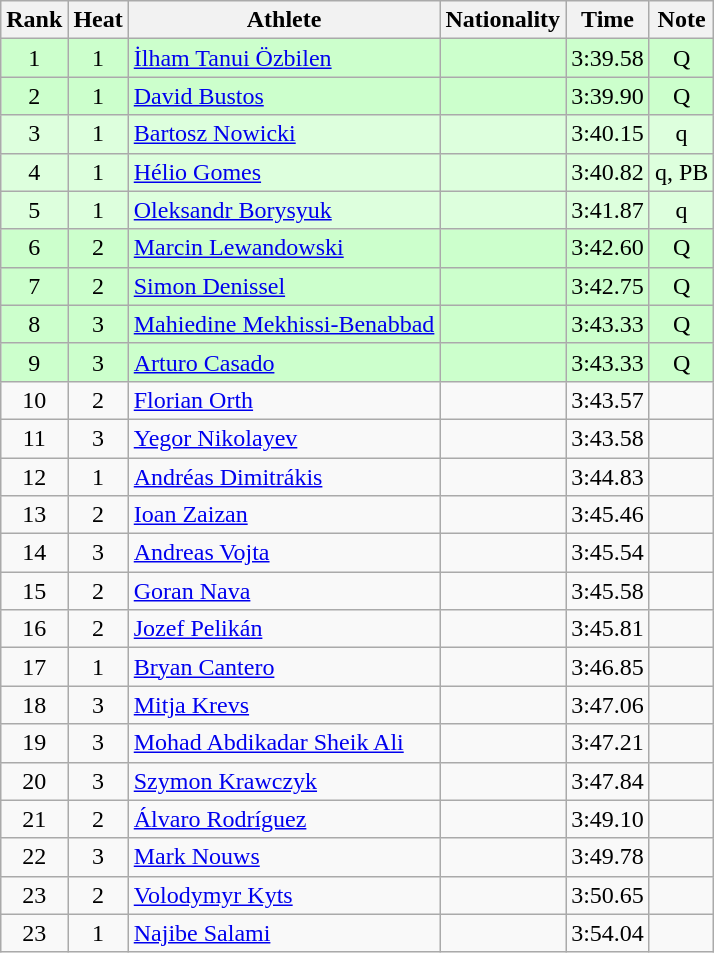<table class="wikitable sortable" style="text-align:center">
<tr>
<th>Rank</th>
<th>Heat</th>
<th>Athlete</th>
<th>Nationality</th>
<th>Time</th>
<th>Note</th>
</tr>
<tr bgcolor=ccffcc>
<td>1</td>
<td>1</td>
<td align=left><a href='#'>İlham Tanui Özbilen</a></td>
<td align=left></td>
<td>3:39.58</td>
<td>Q</td>
</tr>
<tr bgcolor=ccffcc>
<td>2</td>
<td>1</td>
<td align=left><a href='#'>David Bustos</a></td>
<td align=left></td>
<td>3:39.90</td>
<td>Q</td>
</tr>
<tr bgcolor=ddffdd>
<td>3</td>
<td>1</td>
<td align=left><a href='#'>Bartosz Nowicki</a></td>
<td align=left></td>
<td>3:40.15</td>
<td>q</td>
</tr>
<tr bgcolor=ddffdd>
<td>4</td>
<td>1</td>
<td align=left><a href='#'>Hélio Gomes</a></td>
<td align=left></td>
<td>3:40.82</td>
<td>q, PB</td>
</tr>
<tr bgcolor=ddffdd>
<td>5</td>
<td>1</td>
<td align=left><a href='#'>Oleksandr Borysyuk</a></td>
<td align=left></td>
<td>3:41.87</td>
<td>q</td>
</tr>
<tr bgcolor=ccffcc>
<td>6</td>
<td>2</td>
<td align=left><a href='#'>Marcin Lewandowski</a></td>
<td align=left></td>
<td>3:42.60</td>
<td>Q</td>
</tr>
<tr bgcolor=ccffcc>
<td>7</td>
<td>2</td>
<td align=left><a href='#'>Simon Denissel</a></td>
<td align=left></td>
<td>3:42.75</td>
<td>Q</td>
</tr>
<tr bgcolor=ccffcc>
<td>8</td>
<td>3</td>
<td align=left><a href='#'>Mahiedine Mekhissi-Benabbad</a></td>
<td align=left></td>
<td>3:43.33</td>
<td>Q</td>
</tr>
<tr bgcolor=ccffcc>
<td>9</td>
<td>3</td>
<td align=left><a href='#'>Arturo Casado</a></td>
<td align=left></td>
<td>3:43.33</td>
<td>Q</td>
</tr>
<tr>
<td>10</td>
<td>2</td>
<td align=left><a href='#'>Florian Orth</a></td>
<td align=left></td>
<td>3:43.57</td>
<td></td>
</tr>
<tr>
<td>11</td>
<td>3</td>
<td align=left><a href='#'>Yegor Nikolayev</a></td>
<td align=left></td>
<td>3:43.58</td>
<td></td>
</tr>
<tr>
<td>12</td>
<td>1</td>
<td align=left><a href='#'>Andréas Dimitrákis</a></td>
<td align=left></td>
<td>3:44.83</td>
<td></td>
</tr>
<tr>
<td>13</td>
<td>2</td>
<td align=left><a href='#'>Ioan Zaizan</a></td>
<td align=left></td>
<td>3:45.46</td>
<td></td>
</tr>
<tr>
<td>14</td>
<td>3</td>
<td align=left><a href='#'>Andreas Vojta</a></td>
<td align=left></td>
<td>3:45.54</td>
<td></td>
</tr>
<tr>
<td>15</td>
<td>2</td>
<td align=left><a href='#'>Goran Nava</a></td>
<td align=left></td>
<td>3:45.58</td>
<td></td>
</tr>
<tr>
<td>16</td>
<td>2</td>
<td align=left><a href='#'>Jozef Pelikán</a></td>
<td align=left></td>
<td>3:45.81</td>
<td></td>
</tr>
<tr>
<td>17</td>
<td>1</td>
<td align=left><a href='#'>Bryan Cantero</a></td>
<td align=left></td>
<td>3:46.85</td>
<td></td>
</tr>
<tr>
<td>18</td>
<td>3</td>
<td align=left><a href='#'>Mitja Krevs</a></td>
<td align=left></td>
<td>3:47.06</td>
<td></td>
</tr>
<tr>
<td>19</td>
<td>3</td>
<td align=left><a href='#'>Mohad Abdikadar Sheik Ali</a></td>
<td align=left></td>
<td>3:47.21</td>
<td></td>
</tr>
<tr>
<td>20</td>
<td>3</td>
<td align=left><a href='#'>Szymon Krawczyk</a></td>
<td align=left></td>
<td>3:47.84</td>
<td></td>
</tr>
<tr>
<td>21</td>
<td>2</td>
<td align=left><a href='#'>Álvaro Rodríguez</a></td>
<td align=left></td>
<td>3:49.10</td>
<td></td>
</tr>
<tr>
<td>22</td>
<td>3</td>
<td align=left><a href='#'>Mark Nouws</a></td>
<td align=left></td>
<td>3:49.78</td>
<td></td>
</tr>
<tr>
<td>23</td>
<td>2</td>
<td align=left><a href='#'>Volodymyr Kyts</a></td>
<td align=left></td>
<td>3:50.65</td>
<td></td>
</tr>
<tr>
<td>23</td>
<td>1</td>
<td align=left><a href='#'>Najibe Salami</a></td>
<td align=left></td>
<td>3:54.04</td>
<td></td>
</tr>
</table>
